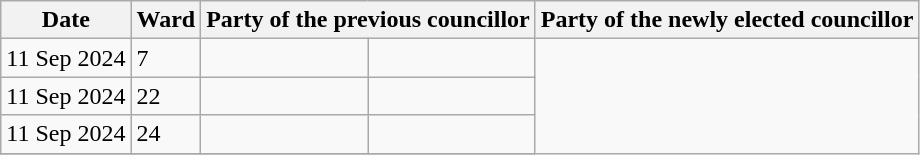<table class="wikitable">
<tr>
<th>Date</th>
<th>Ward</th>
<th colspan=2>Party of the previous councillor</th>
<th colspan=2>Party of the newly elected councillor</th>
</tr>
<tr>
<td>11 Sep 2024</td>
<td>7</td>
<td></td>
<td></td>
</tr>
<tr>
<td>11 Sep 2024</td>
<td>22</td>
<td></td>
<td></td>
</tr>
<tr>
<td>11 Sep 2024</td>
<td>24</td>
<td></td>
<td></td>
</tr>
<tr>
</tr>
</table>
